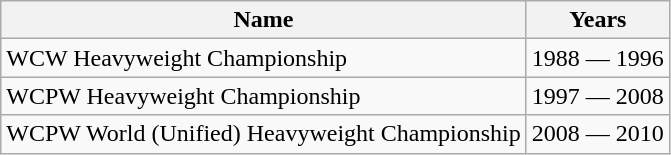<table class="wikitable" border="1">
<tr>
<th>Name</th>
<th>Years</th>
</tr>
<tr>
<td>WCW Heavyweight Championship</td>
<td>1988 — 1996</td>
</tr>
<tr>
<td>WCPW Heavyweight Championship</td>
<td>1997 — 2008</td>
</tr>
<tr>
<td>WCPW World (Unified) Heavyweight Championship</td>
<td>2008 — 2010</td>
</tr>
</table>
